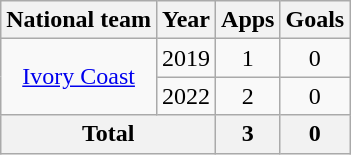<table class="wikitable" style="text-align:center">
<tr>
<th>National team</th>
<th>Year</th>
<th>Apps</th>
<th>Goals</th>
</tr>
<tr>
<td rowspan=2><a href='#'>Ivory Coast</a></td>
<td>2019</td>
<td>1</td>
<td>0</td>
</tr>
<tr>
<td>2022</td>
<td>2</td>
<td>0</td>
</tr>
<tr>
<th colspan="2">Total</th>
<th>3</th>
<th>0</th>
</tr>
</table>
